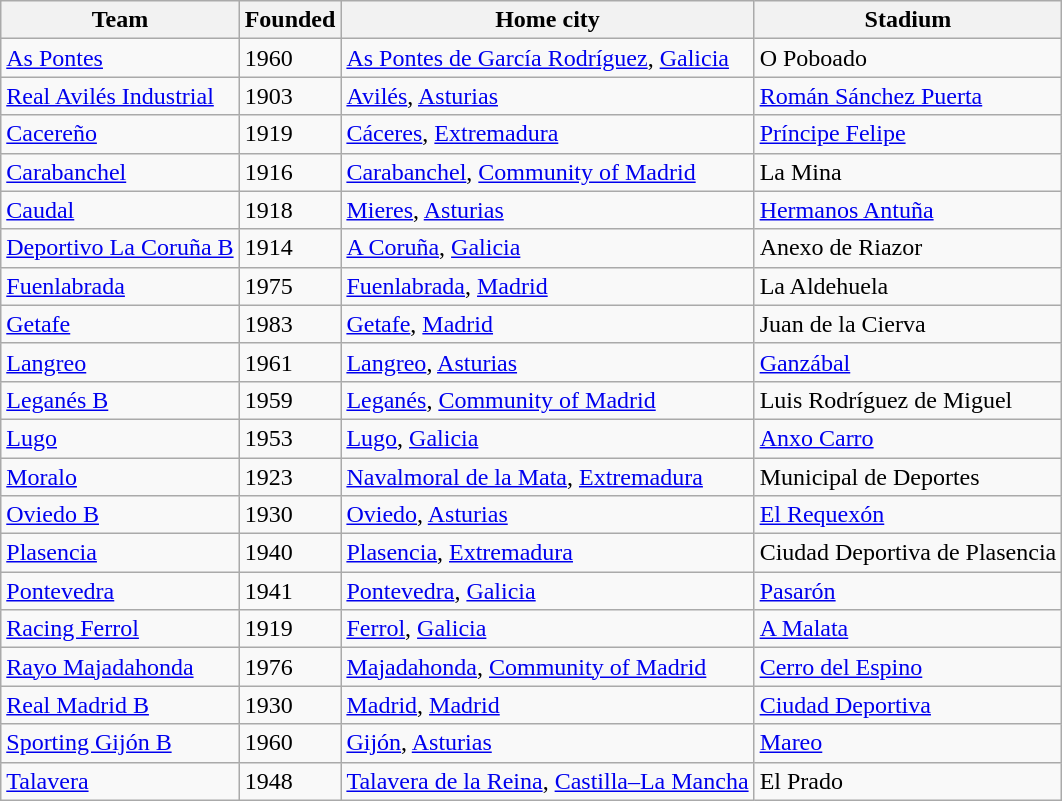<table class="wikitable sortable">
<tr>
<th>Team</th>
<th>Founded</th>
<th>Home city</th>
<th>Stadium</th>
</tr>
<tr>
<td><a href='#'>As Pontes</a></td>
<td>1960</td>
<td><a href='#'>As Pontes de García Rodríguez</a>, <a href='#'>Galicia</a></td>
<td>O Poboado</td>
</tr>
<tr>
<td><a href='#'>Real Avilés Industrial</a></td>
<td>1903</td>
<td><a href='#'>Avilés</a>, <a href='#'>Asturias</a></td>
<td><a href='#'>Román Sánchez Puerta</a></td>
</tr>
<tr>
<td><a href='#'>Cacereño</a></td>
<td>1919</td>
<td><a href='#'>Cáceres</a>, <a href='#'>Extremadura</a></td>
<td><a href='#'>Príncipe Felipe</a></td>
</tr>
<tr>
<td><a href='#'>Carabanchel</a></td>
<td>1916</td>
<td><a href='#'>Carabanchel</a>, <a href='#'>Community of Madrid</a></td>
<td>La Mina</td>
</tr>
<tr>
<td><a href='#'>Caudal</a></td>
<td>1918</td>
<td><a href='#'>Mieres</a>, <a href='#'>Asturias</a></td>
<td><a href='#'>Hermanos Antuña</a></td>
</tr>
<tr>
<td><a href='#'>Deportivo La Coruña B</a></td>
<td>1914</td>
<td><a href='#'>A Coruña</a>, <a href='#'>Galicia</a></td>
<td>Anexo de Riazor</td>
</tr>
<tr>
<td><a href='#'>Fuenlabrada</a></td>
<td>1975</td>
<td><a href='#'>Fuenlabrada</a>, <a href='#'>Madrid</a></td>
<td>La Aldehuela</td>
</tr>
<tr>
<td><a href='#'>Getafe</a></td>
<td>1983</td>
<td><a href='#'>Getafe</a>, <a href='#'>Madrid</a></td>
<td>Juan de la Cierva</td>
</tr>
<tr>
<td><a href='#'>Langreo</a></td>
<td>1961</td>
<td><a href='#'>Langreo</a>, <a href='#'>Asturias</a></td>
<td><a href='#'>Ganzábal</a></td>
</tr>
<tr>
<td><a href='#'>Leganés B</a></td>
<td>1959</td>
<td><a href='#'>Leganés</a>, <a href='#'>Community of Madrid</a></td>
<td>Luis Rodríguez de Miguel</td>
</tr>
<tr>
<td><a href='#'>Lugo</a></td>
<td>1953</td>
<td><a href='#'>Lugo</a>, <a href='#'>Galicia</a></td>
<td><a href='#'>Anxo Carro</a></td>
</tr>
<tr>
<td><a href='#'>Moralo</a></td>
<td>1923</td>
<td><a href='#'>Navalmoral de la Mata</a>, <a href='#'>Extremadura</a></td>
<td>Municipal de Deportes</td>
</tr>
<tr>
<td><a href='#'>Oviedo B</a></td>
<td>1930</td>
<td><a href='#'>Oviedo</a>, <a href='#'>Asturias</a></td>
<td><a href='#'>El Requexón</a></td>
</tr>
<tr>
<td><a href='#'>Plasencia</a></td>
<td>1940</td>
<td><a href='#'>Plasencia</a>, <a href='#'>Extremadura</a></td>
<td>Ciudad Deportiva de Plasencia</td>
</tr>
<tr>
<td><a href='#'>Pontevedra</a></td>
<td>1941</td>
<td><a href='#'>Pontevedra</a>, <a href='#'>Galicia</a></td>
<td><a href='#'>Pasarón</a></td>
</tr>
<tr>
<td><a href='#'>Racing Ferrol</a></td>
<td>1919</td>
<td><a href='#'>Ferrol</a>, <a href='#'>Galicia</a></td>
<td><a href='#'>A Malata</a></td>
</tr>
<tr>
<td><a href='#'>Rayo Majadahonda</a></td>
<td>1976</td>
<td><a href='#'>Majadahonda</a>, <a href='#'>Community of Madrid</a></td>
<td><a href='#'>Cerro del Espino</a></td>
</tr>
<tr>
<td><a href='#'>Real Madrid B</a></td>
<td>1930</td>
<td><a href='#'>Madrid</a>, <a href='#'>Madrid</a></td>
<td><a href='#'>Ciudad Deportiva</a></td>
</tr>
<tr>
<td><a href='#'>Sporting Gijón B</a></td>
<td>1960</td>
<td><a href='#'>Gijón</a>, <a href='#'>Asturias</a></td>
<td><a href='#'>Mareo</a></td>
</tr>
<tr>
<td><a href='#'>Talavera</a></td>
<td>1948</td>
<td><a href='#'>Talavera de la Reina</a>, <a href='#'>Castilla–La Mancha</a></td>
<td>El Prado</td>
</tr>
</table>
